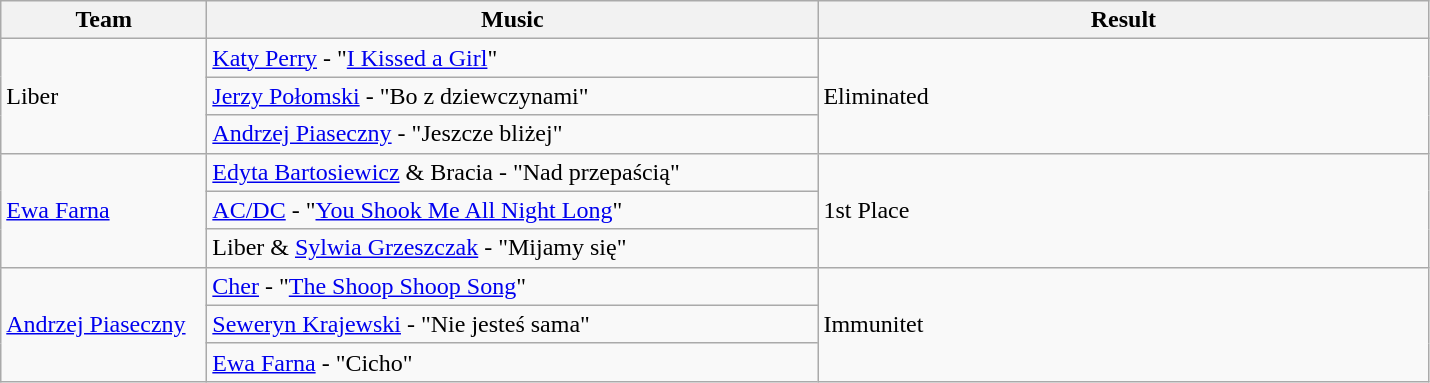<table class="wikitable">
<tr>
<th style="width:130px;">Team</th>
<th style="width:400px;">Music</th>
<th style="width:400px;">Result</th>
</tr>
<tr>
<td rowspan="3">Liber</td>
<td><a href='#'>Katy Perry</a> - "<a href='#'>I Kissed a Girl</a>"</td>
<td rowspan="3">Eliminated</td>
</tr>
<tr>
<td><a href='#'>Jerzy Połomski</a> - "Bo z dziewczynami"</td>
</tr>
<tr>
<td><a href='#'>Andrzej Piaseczny</a> - "Jeszcze bliżej"</td>
</tr>
<tr>
<td rowspan="3"><a href='#'>Ewa Farna</a></td>
<td><a href='#'>Edyta Bartosiewicz</a> & Bracia - "Nad przepaścią"</td>
<td rowspan="3">1st Place</td>
</tr>
<tr>
<td><a href='#'>AC/DC</a> - "<a href='#'>You Shook Me All Night Long</a>"</td>
</tr>
<tr>
<td>Liber & <a href='#'>Sylwia Grzeszczak</a> - "Mijamy się"</td>
</tr>
<tr>
<td rowspan="3"><a href='#'>Andrzej Piaseczny</a></td>
<td><a href='#'>Cher</a> - "<a href='#'>The Shoop Shoop Song</a>"</td>
<td rowspan="3">Immunitet</td>
</tr>
<tr>
<td><a href='#'>Seweryn Krajewski</a> - "Nie jesteś sama"</td>
</tr>
<tr>
<td><a href='#'>Ewa Farna</a> - "Cicho"</td>
</tr>
</table>
